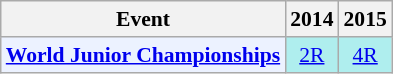<table class="wikitable" style="font-size: 90%; text-align:center">
<tr>
<th>Event</th>
<th>2014</th>
<th>2015</th>
</tr>
<tr>
<td bgcolor="#ECF2FF"; align="left"><strong><a href='#'>World Junior Championships</a></strong></td>
<td bgcolor=AFEEEE><a href='#'>2R</a></td>
<td bgcolor=AFEEEE><a href='#'>4R</a></td>
</tr>
</table>
